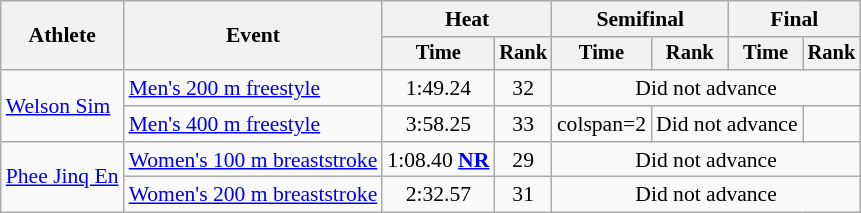<table class=wikitable style=font-size:90%;text-align:center>
<tr>
<th rowspan=2>Athlete</th>
<th rowspan=2>Event</th>
<th colspan=2>Heat</th>
<th colspan=2>Semifinal</th>
<th colspan=2>Final</th>
</tr>
<tr style=font-size:95%>
<th>Time</th>
<th>Rank</th>
<th>Time</th>
<th>Rank</th>
<th>Time</th>
<th>Rank</th>
</tr>
<tr>
<td align=left rowspan=2><a href='#'>Welson Sim</a></td>
<td align=left><a href='#'>Men's 200 m freestyle</a></td>
<td>1:49.24</td>
<td>32</td>
<td colspan="4">Did not advance</td>
</tr>
<tr>
<td align=left><a href='#'>Men's 400 m freestyle</a></td>
<td>3:58.25</td>
<td>33</td>
<td>colspan=2 </td>
<td colspan="2">Did not advance</td>
</tr>
<tr>
<td align=left rowspan=2><a href='#'>Phee Jinq En</a></td>
<td align=left><a href='#'>Women's 100 m breaststroke</a></td>
<td>1:08.40 <strong><a href='#'>NR</a></strong></td>
<td>29</td>
<td colspan="4">Did not advance</td>
</tr>
<tr>
<td align=left><a href='#'>Women's 200 m breaststroke</a></td>
<td>2:32.57</td>
<td>31</td>
<td colspan="4">Did not advance</td>
</tr>
</table>
